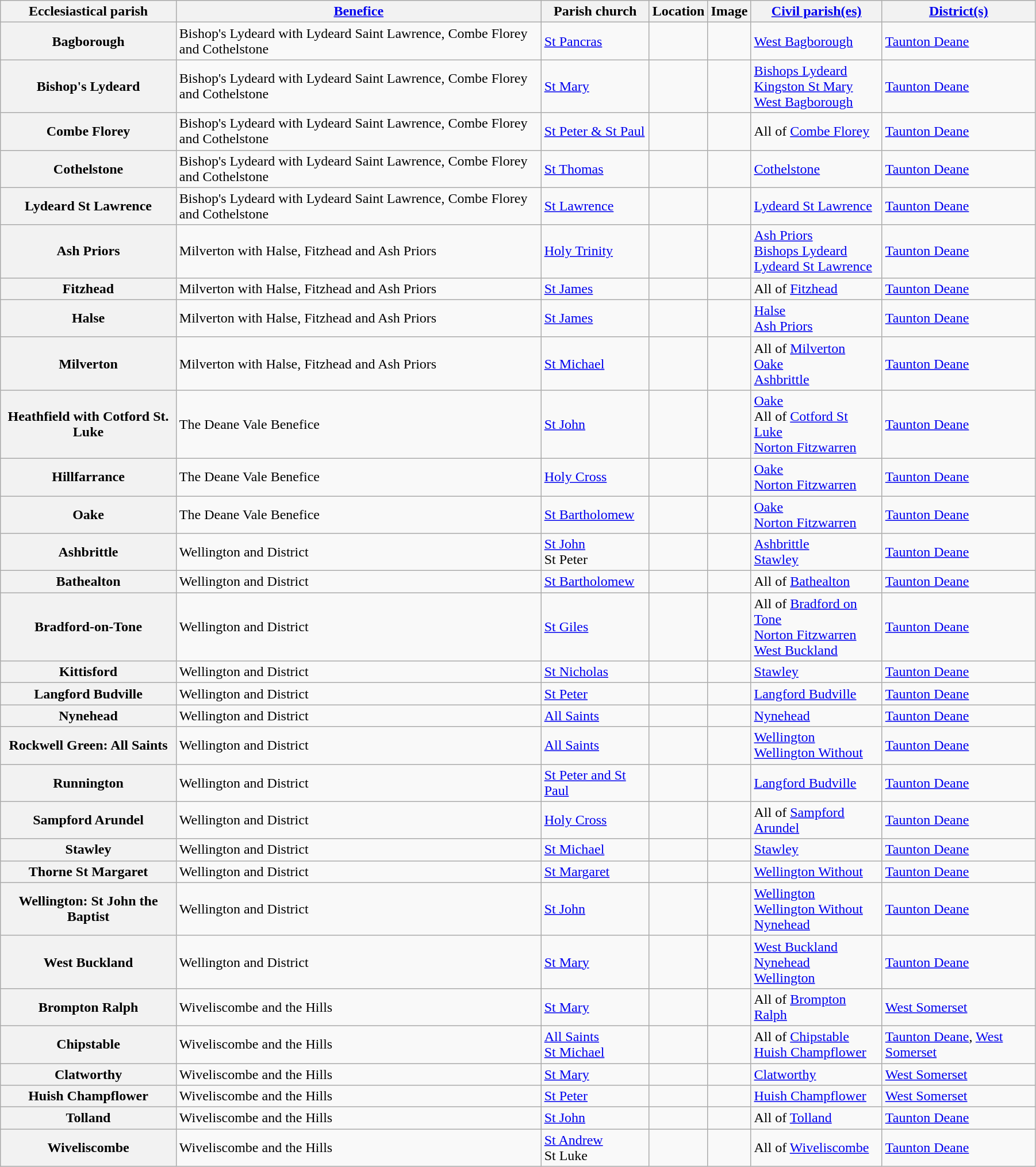<table class="wikitable sortable" style="width:95%;">
<tr>
<th scope="col">Ecclesiastical parish</th>
<th scope="col"><a href='#'>Benefice</a></th>
<th scope="col">Parish church</th>
<th scope="col">Location</th>
<th scope="col" class="unsortable">Image</th>
<th scope="col"><a href='#'>Civil parish(es)</a></th>
<th scope="col"><a href='#'>District(s)</a></th>
</tr>
<tr>
<th scope="row">Bagborough</th>
<td>Bishop's Lydeard with Lydeard Saint Lawrence, Combe Florey and Cothelstone</td>
<td><a href='#'>St Pancras</a></td>
<td><small></small></td>
<td></td>
<td><a href='#'>West Bagborough</a></td>
<td><a href='#'>Taunton Deane</a></td>
</tr>
<tr>
<th scope="row">Bishop's Lydeard</th>
<td>Bishop's Lydeard with Lydeard Saint Lawrence, Combe Florey and Cothelstone</td>
<td><a href='#'>St Mary</a></td>
<td><small></small></td>
<td></td>
<td><a href='#'>Bishops Lydeard</a><br> <a href='#'>Kingston St Mary</a><br> <a href='#'>West Bagborough</a></td>
<td><a href='#'>Taunton Deane</a></td>
</tr>
<tr>
<th scope="row">Combe Florey</th>
<td>Bishop's Lydeard with Lydeard Saint Lawrence, Combe Florey and Cothelstone</td>
<td><a href='#'>St Peter & St Paul</a></td>
<td><small></small></td>
<td></td>
<td>All of <a href='#'>Combe Florey</a></td>
<td><a href='#'>Taunton Deane</a></td>
</tr>
<tr>
<th scope="row">Cothelstone</th>
<td>Bishop's Lydeard with Lydeard Saint Lawrence, Combe Florey and Cothelstone</td>
<td><a href='#'>St Thomas</a></td>
<td><small></small></td>
<td></td>
<td><a href='#'>Cothelstone</a></td>
<td><a href='#'>Taunton Deane</a></td>
</tr>
<tr>
<th scope="row">Lydeard St Lawrence</th>
<td>Bishop's Lydeard with Lydeard Saint Lawrence, Combe Florey and Cothelstone</td>
<td><a href='#'>St Lawrence</a></td>
<td><small></small></td>
<td></td>
<td><a href='#'>Lydeard St Lawrence</a></td>
<td><a href='#'>Taunton Deane</a></td>
</tr>
<tr>
<th scope="row">Ash Priors</th>
<td>Milverton with Halse, Fitzhead and Ash Priors</td>
<td><a href='#'>Holy Trinity</a></td>
<td><small></small></td>
<td></td>
<td><a href='#'>Ash Priors</a><br> <a href='#'>Bishops Lydeard</a><br> <a href='#'>Lydeard St Lawrence</a></td>
<td><a href='#'>Taunton Deane</a></td>
</tr>
<tr>
<th scope="row">Fitzhead</th>
<td>Milverton with Halse, Fitzhead and Ash Priors</td>
<td><a href='#'>St James</a></td>
<td><small></small></td>
<td></td>
<td>All of <a href='#'>Fitzhead</a></td>
<td><a href='#'>Taunton Deane</a></td>
</tr>
<tr>
<th scope="row">Halse</th>
<td>Milverton with Halse, Fitzhead and Ash Priors</td>
<td><a href='#'>St James</a></td>
<td><small></small></td>
<td></td>
<td><a href='#'>Halse</a><br> <a href='#'>Ash Priors</a></td>
<td><a href='#'>Taunton Deane</a></td>
</tr>
<tr>
<th scope="row">Milverton</th>
<td>Milverton with Halse, Fitzhead and Ash Priors</td>
<td><a href='#'>St Michael</a></td>
<td><small></small></td>
<td></td>
<td>All of <a href='#'>Milverton</a><br> <a href='#'>Oake</a><br> <a href='#'>Ashbrittle</a></td>
<td><a href='#'>Taunton Deane</a></td>
</tr>
<tr>
<th scope="row">Heathfield with Cotford St. Luke</th>
<td>The Deane Vale Benefice</td>
<td><a href='#'>St John</a></td>
<td><small></small></td>
<td></td>
<td><a href='#'>Oake</a><br> All of <a href='#'>Cotford St Luke</a><br> <a href='#'>Norton Fitzwarren</a></td>
<td><a href='#'>Taunton Deane</a></td>
</tr>
<tr>
<th scope="row">Hillfarrance</th>
<td>The Deane Vale Benefice</td>
<td><a href='#'>Holy Cross</a></td>
<td><small></small></td>
<td></td>
<td><a href='#'>Oake</a><br> <a href='#'>Norton Fitzwarren</a></td>
<td><a href='#'>Taunton Deane</a></td>
</tr>
<tr>
<th scope="row">Oake</th>
<td>The Deane Vale Benefice</td>
<td><a href='#'>St Bartholomew</a></td>
<td><small></small></td>
<td></td>
<td><a href='#'>Oake</a><br> <a href='#'>Norton Fitzwarren</a></td>
<td><a href='#'>Taunton Deane</a></td>
</tr>
<tr>
<th scope="row">Ashbrittle</th>
<td>Wellington and District</td>
<td><a href='#'>St John</a><br>St Peter</td>
<td><small></small></td>
<td></td>
<td><a href='#'>Ashbrittle</a><br><a href='#'>Stawley</a></td>
<td><a href='#'>Taunton Deane</a></td>
</tr>
<tr>
<th scope="row">Bathealton</th>
<td>Wellington and District</td>
<td><a href='#'>St Bartholomew</a></td>
<td><small></small></td>
<td></td>
<td>All of <a href='#'>Bathealton</a></td>
<td><a href='#'>Taunton Deane</a></td>
</tr>
<tr>
<th scope="row">Bradford-on-Tone</th>
<td>Wellington and District</td>
<td><a href='#'>St Giles</a></td>
<td><small></small></td>
<td></td>
<td>All of <a href='#'>Bradford on Tone</a><br> <a href='#'>Norton Fitzwarren</a><br><a href='#'>West Buckland</a></td>
<td><a href='#'>Taunton Deane</a></td>
</tr>
<tr>
<th scope="row">Kittisford</th>
<td>Wellington and District</td>
<td><a href='#'>St Nicholas</a></td>
<td><small></small></td>
<td></td>
<td><a href='#'>Stawley</a></td>
<td><a href='#'>Taunton Deane</a></td>
</tr>
<tr>
<th scope="row">Langford Budville</th>
<td>Wellington and District</td>
<td><a href='#'>St Peter</a></td>
<td><small></small></td>
<td></td>
<td><a href='#'>Langford Budville</a></td>
<td><a href='#'>Taunton Deane</a></td>
</tr>
<tr>
<th scope="row">Nynehead</th>
<td>Wellington and District</td>
<td><a href='#'>All Saints</a></td>
<td><small></small></td>
<td></td>
<td><a href='#'>Nynehead</a></td>
<td><a href='#'>Taunton Deane</a></td>
</tr>
<tr>
<th scope="row">Rockwell Green: All Saints</th>
<td>Wellington and District</td>
<td><a href='#'>All Saints</a></td>
<td><small></small></td>
<td></td>
<td><a href='#'>Wellington</a><br> <a href='#'>Wellington Without</a></td>
<td><a href='#'>Taunton Deane</a></td>
</tr>
<tr>
<th scope="row">Runnington</th>
<td>Wellington and District</td>
<td><a href='#'>St Peter and St Paul</a></td>
<td><small></small></td>
<td></td>
<td><a href='#'>Langford Budville</a></td>
<td><a href='#'>Taunton Deane</a></td>
</tr>
<tr>
<th scope="row">Sampford Arundel</th>
<td>Wellington and District</td>
<td><a href='#'>Holy Cross</a></td>
<td><small></small></td>
<td></td>
<td>All of <a href='#'>Sampford Arundel</a></td>
<td><a href='#'>Taunton Deane</a></td>
</tr>
<tr>
<th scope="row">Stawley</th>
<td>Wellington and District</td>
<td><a href='#'>St Michael</a></td>
<td><small></small></td>
<td></td>
<td><a href='#'>Stawley</a></td>
<td><a href='#'>Taunton Deane</a></td>
</tr>
<tr>
<th scope="row">Thorne St Margaret</th>
<td>Wellington and District</td>
<td><a href='#'>St Margaret</a></td>
<td><small></small></td>
<td></td>
<td><a href='#'>Wellington Without</a></td>
<td><a href='#'>Taunton Deane</a></td>
</tr>
<tr>
<th scope="row">Wellington: St John the Baptist</th>
<td>Wellington and District</td>
<td><a href='#'>St John</a></td>
<td><small></small></td>
<td></td>
<td><a href='#'>Wellington</a><br> <a href='#'>Wellington Without</a><br> <a href='#'>Nynehead</a></td>
<td><a href='#'>Taunton Deane</a></td>
</tr>
<tr>
<th scope="row">West Buckland</th>
<td>Wellington and District</td>
<td><a href='#'>St Mary</a></td>
<td><small></small></td>
<td></td>
<td><a href='#'>West Buckland</a><br> <a href='#'>Nynehead</a><br> <a href='#'>Wellington</a></td>
<td><a href='#'>Taunton Deane</a></td>
</tr>
<tr>
<th scope="row">Brompton Ralph</th>
<td>Wiveliscombe and the Hills</td>
<td><a href='#'>St Mary</a></td>
<td><small></small></td>
<td></td>
<td>All of <a href='#'>Brompton Ralph</a></td>
<td><a href='#'>West Somerset</a></td>
</tr>
<tr>
<th scope="row">Chipstable</th>
<td>Wiveliscombe and the Hills</td>
<td><a href='#'>All Saints</a><br><a href='#'>St Michael</a></td>
<td><small></small></td>
<td></td>
<td>All of <a href='#'>Chipstable</a><br> <a href='#'>Huish Champflower</a></td>
<td><a href='#'>Taunton Deane</a>, <a href='#'>West Somerset</a></td>
</tr>
<tr>
<th scope="row">Clatworthy</th>
<td>Wiveliscombe and the Hills</td>
<td><a href='#'>St Mary</a></td>
<td><small></small></td>
<td></td>
<td><a href='#'>Clatworthy</a></td>
<td><a href='#'>West Somerset</a></td>
</tr>
<tr>
<th scope="row">Huish Champflower</th>
<td>Wiveliscombe and the Hills</td>
<td><a href='#'>St Peter</a></td>
<td><small></small></td>
<td></td>
<td><a href='#'>Huish Champflower</a></td>
<td><a href='#'>West Somerset</a></td>
</tr>
<tr>
<th scope="row">Tolland</th>
<td>Wiveliscombe and the Hills</td>
<td><a href='#'>St John</a></td>
<td><small></small></td>
<td></td>
<td>All of <a href='#'>Tolland</a></td>
<td><a href='#'>Taunton Deane</a></td>
</tr>
<tr>
<th scope="row">Wiveliscombe</th>
<td>Wiveliscombe and the Hills</td>
<td><a href='#'>St Andrew</a><br>St Luke</td>
<td><small></small></td>
<td></td>
<td>All of <a href='#'>Wiveliscombe</a></td>
<td><a href='#'>Taunton Deane</a></td>
</tr>
</table>
